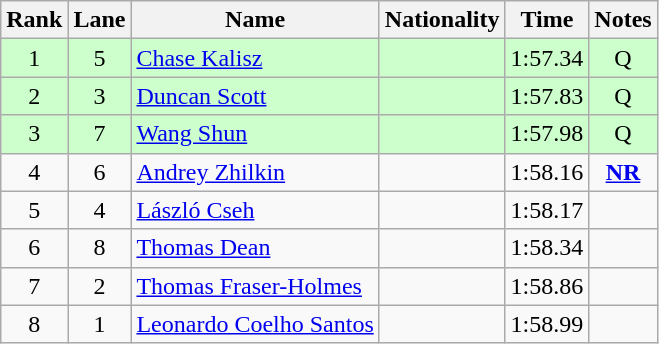<table class="wikitable sortable" style="text-align:center">
<tr>
<th>Rank</th>
<th>Lane</th>
<th>Name</th>
<th>Nationality</th>
<th>Time</th>
<th>Notes</th>
</tr>
<tr bgcolor=ccffcc>
<td>1</td>
<td>5</td>
<td align=left><a href='#'>Chase Kalisz</a></td>
<td align=left></td>
<td>1:57.34</td>
<td>Q</td>
</tr>
<tr bgcolor=ccffcc>
<td>2</td>
<td>3</td>
<td align=left><a href='#'>Duncan Scott</a></td>
<td align=left></td>
<td>1:57.83</td>
<td>Q</td>
</tr>
<tr bgcolor=ccffcc>
<td>3</td>
<td>7</td>
<td align=left><a href='#'>Wang Shun</a></td>
<td align=left></td>
<td>1:57.98</td>
<td>Q</td>
</tr>
<tr>
<td>4</td>
<td>6</td>
<td align=left><a href='#'>Andrey Zhilkin</a></td>
<td align=left></td>
<td>1:58.16</td>
<td><strong><a href='#'>NR</a></strong></td>
</tr>
<tr>
<td>5</td>
<td>4</td>
<td align=left><a href='#'>László Cseh</a></td>
<td align=left></td>
<td>1:58.17</td>
<td></td>
</tr>
<tr>
<td>6</td>
<td>8</td>
<td align=left><a href='#'>Thomas Dean</a></td>
<td align=left></td>
<td>1:58.34</td>
<td></td>
</tr>
<tr>
<td>7</td>
<td>2</td>
<td align=left><a href='#'>Thomas Fraser-Holmes</a></td>
<td align=left></td>
<td>1:58.86</td>
<td></td>
</tr>
<tr>
<td>8</td>
<td>1</td>
<td align=left><a href='#'>Leonardo Coelho Santos</a></td>
<td align=left></td>
<td>1:58.99</td>
<td></td>
</tr>
</table>
